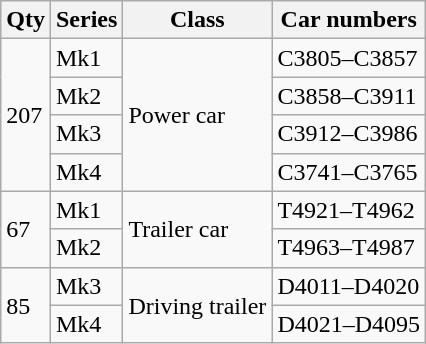<table class="wikitable">
<tr>
<th>Qty</th>
<th>Series</th>
<th>Class</th>
<th>Car numbers</th>
</tr>
<tr>
<td rowspan="4">207</td>
<td>Mk1</td>
<td rowspan="4">Power car</td>
<td>C3805–C3857</td>
</tr>
<tr>
<td>Mk2</td>
<td>C3858–C3911</td>
</tr>
<tr>
<td>Mk3</td>
<td>C3912–C3986</td>
</tr>
<tr>
<td>Mk4</td>
<td>C3741–C3765</td>
</tr>
<tr>
<td rowspan="2">67</td>
<td>Mk1</td>
<td rowspan="2">Trailer car</td>
<td>T4921–T4962</td>
</tr>
<tr>
<td>Mk2</td>
<td>T4963–T4987</td>
</tr>
<tr>
<td rowspan="2">85</td>
<td>Mk3</td>
<td rowspan="2">Driving trailer</td>
<td>D4011–D4020</td>
</tr>
<tr>
<td>Mk4</td>
<td>D4021–D4095</td>
</tr>
</table>
